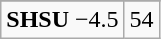<table class="wikitable">
<tr align="center">
</tr>
<tr align="center">
<td><strong>SHSU</strong> −4.5</td>
<td>54</td>
</tr>
</table>
